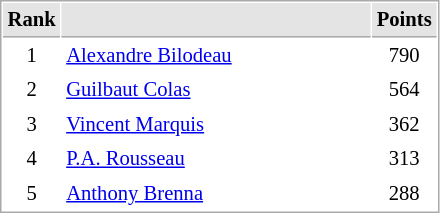<table cellspacing="1" cellpadding="3" style="border:1px solid #AAAAAA;font-size:86%">
<tr bgcolor="#E4E4E4">
<th style="border-bottom:1px solid #AAAAAA" width=10>Rank</th>
<th style="border-bottom:1px solid #AAAAAA" width=200></th>
<th style="border-bottom:1px solid #AAAAAA" width=20>Points</th>
</tr>
<tr>
<td align="center">1</td>
<td> <a href='#'>Alexandre Bilodeau</a></td>
<td align=center>790</td>
</tr>
<tr>
<td align="center">2</td>
<td> <a href='#'>Guilbaut Colas</a></td>
<td align=center>564</td>
</tr>
<tr>
<td align="center">3</td>
<td> <a href='#'>Vincent Marquis</a></td>
<td align=center>362</td>
</tr>
<tr>
<td align="center">4</td>
<td> <a href='#'>P.A. Rousseau</a></td>
<td align=center>313</td>
</tr>
<tr>
<td align="center">5</td>
<td> <a href='#'>Anthony Brenna</a></td>
<td align=center>288</td>
</tr>
</table>
